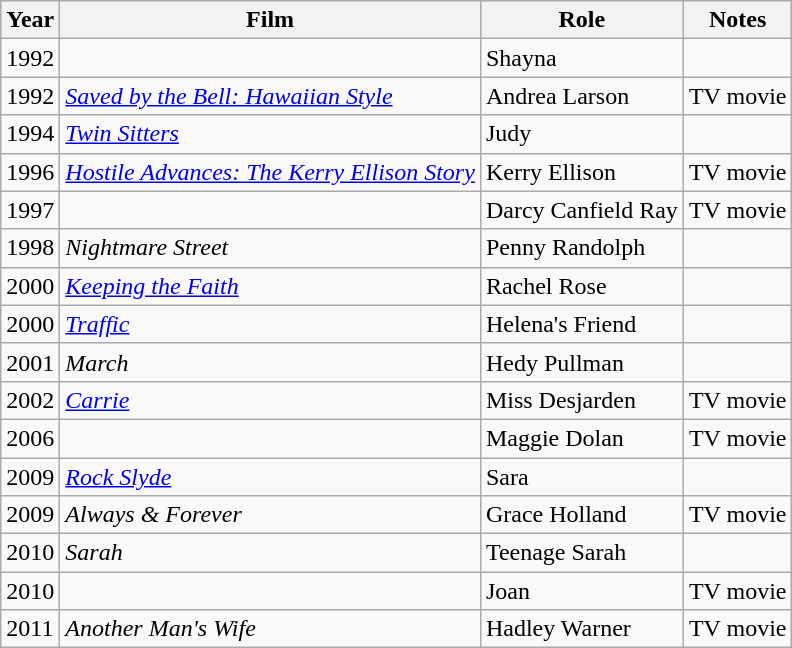<table class="wikitable">
<tr>
<th scope="col">Year</th>
<th scope="col">Film</th>
<th scope="col">Role</th>
<th scope="col">Notes</th>
</tr>
<tr>
<td>1992</td>
<td><em></em></td>
<td>Shayna</td>
<td></td>
</tr>
<tr>
<td>1992</td>
<td><em><a href='#'>Saved by the Bell: Hawaiian Style</a></em></td>
<td>Andrea Larson</td>
<td>TV movie</td>
</tr>
<tr>
<td>1994</td>
<td><em><a href='#'>Twin Sitters</a></em></td>
<td>Judy</td>
<td></td>
</tr>
<tr>
<td>1996</td>
<td><em><a href='#'>Hostile Advances: The Kerry Ellison Story</a></em></td>
<td>Kerry Ellison</td>
<td>TV movie</td>
</tr>
<tr>
<td>1997</td>
<td><em></em></td>
<td>Darcy Canfield Ray</td>
<td>TV movie</td>
</tr>
<tr>
<td>1998</td>
<td><em>Nightmare Street</em></td>
<td>Penny Randolph</td>
<td></td>
</tr>
<tr>
<td>2000</td>
<td><em><a href='#'>Keeping the Faith</a></em></td>
<td>Rachel Rose</td>
<td></td>
</tr>
<tr>
<td>2000</td>
<td><em><a href='#'>Traffic</a></em></td>
<td>Helena's Friend</td>
<td></td>
</tr>
<tr>
<td>2001</td>
<td><em>March</em></td>
<td>Hedy Pullman</td>
<td></td>
</tr>
<tr>
<td>2002</td>
<td><em><a href='#'>Carrie</a></em></td>
<td>Miss Desjarden</td>
<td>TV movie</td>
</tr>
<tr>
<td>2006</td>
<td><em></em></td>
<td>Maggie Dolan</td>
<td>TV movie</td>
</tr>
<tr>
<td>2009</td>
<td><em><a href='#'>Rock Slyde</a></em></td>
<td>Sara</td>
<td></td>
</tr>
<tr>
<td>2009</td>
<td><em>Always & Forever</em></td>
<td>Grace Holland</td>
<td>TV movie</td>
</tr>
<tr>
<td>2010</td>
<td><em>Sarah</em></td>
<td>Teenage Sarah</td>
<td></td>
</tr>
<tr>
<td>2010</td>
<td><em></em></td>
<td>Joan</td>
<td>TV movie</td>
</tr>
<tr>
<td>2011</td>
<td><em>Another Man's Wife</em></td>
<td>Hadley Warner</td>
<td>TV movie</td>
</tr>
</table>
